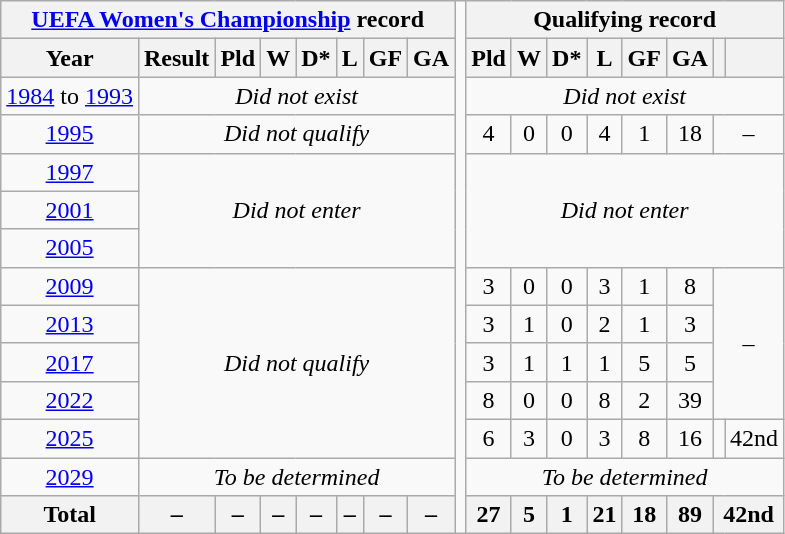<table class="wikitable" style="text-align: center;">
<tr>
<th colspan=8><a href='#'>UEFA Women's Championship</a> record</th>
<td rowspan=100></td>
<th colspan=8>Qualifying record</th>
</tr>
<tr>
<th>Year</th>
<th>Result</th>
<th>Pld</th>
<th>W</th>
<th>D*</th>
<th>L</th>
<th>GF</th>
<th>GA<br></th>
<th>Pld</th>
<th>W</th>
<th>D*</th>
<th>L</th>
<th>GF</th>
<th>GA</th>
<th></th>
<th></th>
</tr>
<tr>
<td><a href='#'>1984</a> to  <a href='#'>1993</a></td>
<td colspan=7><em>Did not exist</em></td>
<td colspan=8><em>Did not exist</em></td>
</tr>
<tr>
<td> <a href='#'>1995</a></td>
<td colspan=7><em>Did not qualify</em></td>
<td>4</td>
<td>0</td>
<td>0</td>
<td>4</td>
<td>1</td>
<td>18</td>
<td colspan=2>–</td>
</tr>
<tr>
<td> <a href='#'>1997</a></td>
<td colspan=7 rowspan=3><em>Did not enter</em></td>
<td colspan=8 rowspan=3><em>Did not enter</em></td>
</tr>
<tr>
<td> <a href='#'>2001</a></td>
</tr>
<tr>
<td> <a href='#'>2005</a></td>
</tr>
<tr>
<td> <a href='#'>2009</a></td>
<td colspan=7 rowspan=5><em>Did not qualify</em></td>
<td>3</td>
<td>0</td>
<td>0</td>
<td>3</td>
<td>1</td>
<td>8</td>
<td colspan=2 rowspan=4>–</td>
</tr>
<tr>
<td> <a href='#'>2013</a></td>
<td>3</td>
<td>1</td>
<td>0</td>
<td>2</td>
<td>1</td>
<td>3</td>
</tr>
<tr>
<td> <a href='#'>2017</a></td>
<td>3</td>
<td>1</td>
<td>1</td>
<td>1</td>
<td>5</td>
<td>5</td>
</tr>
<tr>
<td> <a href='#'>2022</a></td>
<td>8</td>
<td>0</td>
<td>0</td>
<td>8</td>
<td>2</td>
<td>39</td>
</tr>
<tr>
<td> <a href='#'>2025</a></td>
<td>6</td>
<td>3</td>
<td>0</td>
<td>3</td>
<td>8</td>
<td>16</td>
<td></td>
<td>42nd</td>
</tr>
<tr>
<td><a href='#'>2029</a></td>
<td colspan=7><em>To be determined</em></td>
<td colspan=8><em>To be determined</em></td>
</tr>
<tr>
<th>Total</th>
<th>–</th>
<th>–</th>
<th>–</th>
<th>–</th>
<th>–</th>
<th>–</th>
<th>–</th>
<th>27</th>
<th>5</th>
<th>1</th>
<th>21</th>
<th>18</th>
<th>89</th>
<th colspan=2>42nd</th>
</tr>
</table>
